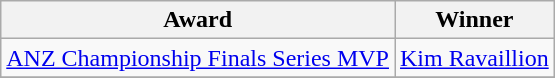<table class="wikitable collapsible">
<tr>
<th>Award</th>
<th>Winner</th>
</tr>
<tr>
<td><a href='#'>ANZ Championship Finals Series MVP</a></td>
<td> <a href='#'>Kim Ravaillion</a></td>
</tr>
<tr>
</tr>
</table>
